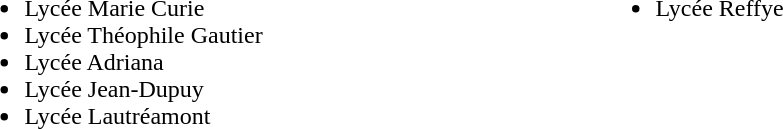<table valign="top" width=100%>
<tr>
<td valign=top width="25%"><br><ul><li>Lycée Marie Curie</li><li>Lycée Théophile Gautier</li><li>Lycée Adriana</li><li>Lycée Jean-Dupuy</li><li>Lycée Lautréamont</li></ul></td>
<td valign=top width="25%"><br><ul><li>Lycée Reffye</li></ul></td>
<td valign=top width="25%"></td>
</tr>
</table>
